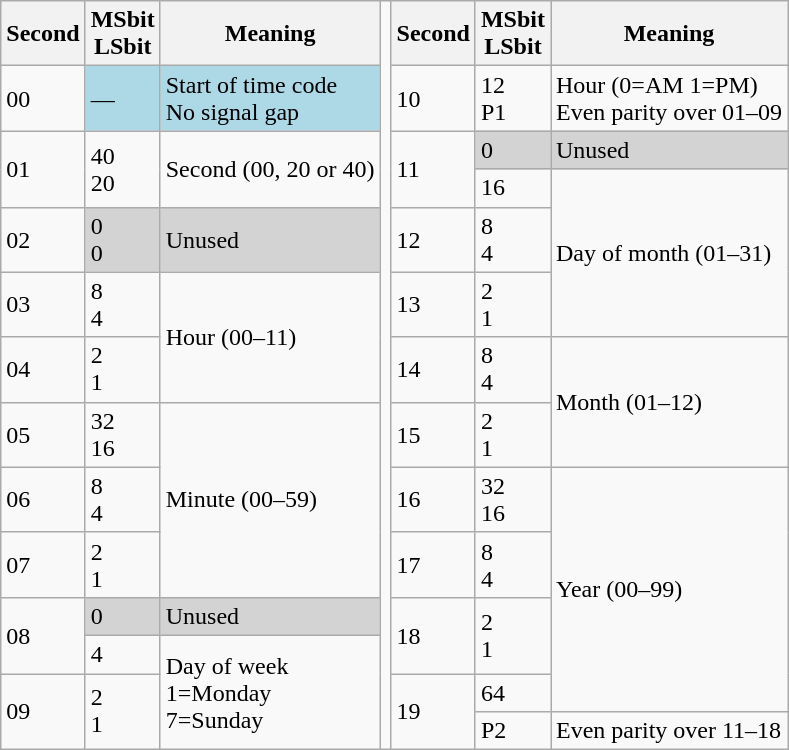<table class="wikitable">
<tr>
<th>Second</th>
<th>MSbit<br>LSbit</th>
<th>Meaning</th>
<td rowspan=14></td>
<th>Second</th>
<th>MSbit<br>LSbit</th>
<th>Meaning</th>
</tr>
<tr>
<td>00</td>
<td bgcolor=lightblue>—</td>
<td bgcolor=lightblue>Start of time code<br>No signal gap</td>
<td>10</td>
<td>12<br>P1</td>
<td>Hour (0=AM 1=PM)<br>Even parity over 01–09</td>
</tr>
<tr>
<td rowspan=2>01</td>
<td rowspan=2>40<br>20</td>
<td rowspan=2>Second (00, 20 or 40)</td>
<td rowspan=2>11</td>
<td bgcolor=lightgrey>0</td>
<td bgcolor=lightgrey>Unused</td>
</tr>
<tr>
<td>16</td>
<td rowspan="3">Day of month (01–31)</td>
</tr>
<tr>
<td>02</td>
<td bgcolor=lightgrey>0<br>0</td>
<td bgcolor=lightgrey>Unused</td>
<td>12</td>
<td>8<br>4</td>
</tr>
<tr>
<td>03</td>
<td>8<br>4</td>
<td rowspan=2>Hour (00–11)</td>
<td>13</td>
<td>2<br>1</td>
</tr>
<tr>
<td>04</td>
<td>2<br>1</td>
<td>14</td>
<td>8<br>4</td>
<td rowspan=2>Month (01–12)</td>
</tr>
<tr>
<td>05</td>
<td>32<br>16</td>
<td rowspan=3>Minute (00–59)</td>
<td>15</td>
<td>2<br>1</td>
</tr>
<tr>
<td>06</td>
<td>8<br>4</td>
<td>16</td>
<td>32<br>16</td>
<td rowspan=5>Year (00–99)</td>
</tr>
<tr>
<td>07</td>
<td>2<br>1</td>
<td>17</td>
<td>8<br>4</td>
</tr>
<tr>
<td rowspan=2>08</td>
<td bgcolor=lightgrey>0</td>
<td bgcolor=lightgrey>Unused</td>
<td rowspan=2>18</td>
<td rowspan=2>2<br>1</td>
</tr>
<tr>
<td>4</td>
<td rowspan=3>Day of week <br>1=Monday <br>7=Sunday</td>
</tr>
<tr>
<td rowspan=2>09</td>
<td rowspan=2>2<br>1</td>
<td rowspan=2>19</td>
<td>64</td>
</tr>
<tr>
<td>P2</td>
<td>Even parity over 11–18</td>
</tr>
</table>
